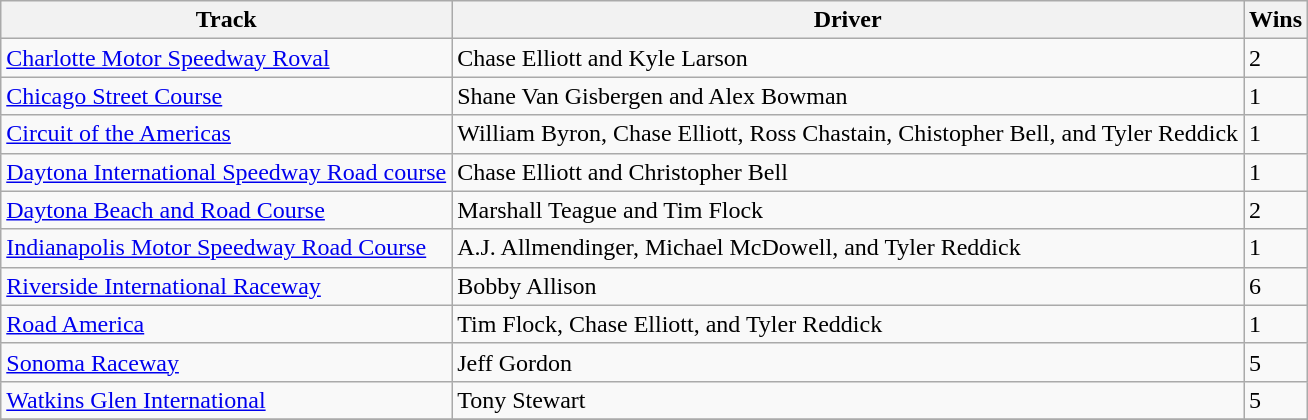<table class="wikitable sortable">
<tr>
<th>Track</th>
<th>Driver</th>
<th>Wins</th>
</tr>
<tr>
<td><a href='#'>Charlotte Motor Speedway Roval</a></td>
<td>Chase Elliott and Kyle Larson</td>
<td>2</td>
</tr>
<tr>
<td><a href='#'>Chicago Street Course</a></td>
<td>Shane Van Gisbergen and Alex Bowman</td>
<td>1</td>
</tr>
<tr>
<td><a href='#'>Circuit of the Americas</a></td>
<td>William Byron, Chase Elliott, Ross Chastain, Chistopher Bell, and Tyler Reddick</td>
<td>1</td>
</tr>
<tr>
<td><a href='#'>Daytona International Speedway Road course</a></td>
<td>Chase Elliott and Christopher Bell</td>
<td>1</td>
</tr>
<tr>
<td><a href='#'>Daytona Beach and Road Course</a></td>
<td>Marshall Teague and Tim Flock</td>
<td>2</td>
</tr>
<tr>
<td><a href='#'>Indianapolis Motor Speedway Road Course</a></td>
<td>A.J. Allmendinger, Michael McDowell, and Tyler Reddick</td>
<td>1</td>
</tr>
<tr>
<td><a href='#'>Riverside International Raceway</a></td>
<td>Bobby Allison</td>
<td>6</td>
</tr>
<tr>
<td><a href='#'>Road America</a></td>
<td>Tim Flock, Chase Elliott, and Tyler Reddick</td>
<td>1</td>
</tr>
<tr>
<td><a href='#'>Sonoma Raceway</a></td>
<td>Jeff Gordon</td>
<td>5</td>
</tr>
<tr>
<td><a href='#'>Watkins Glen International</a></td>
<td>Tony Stewart</td>
<td>5</td>
</tr>
<tr>
</tr>
</table>
